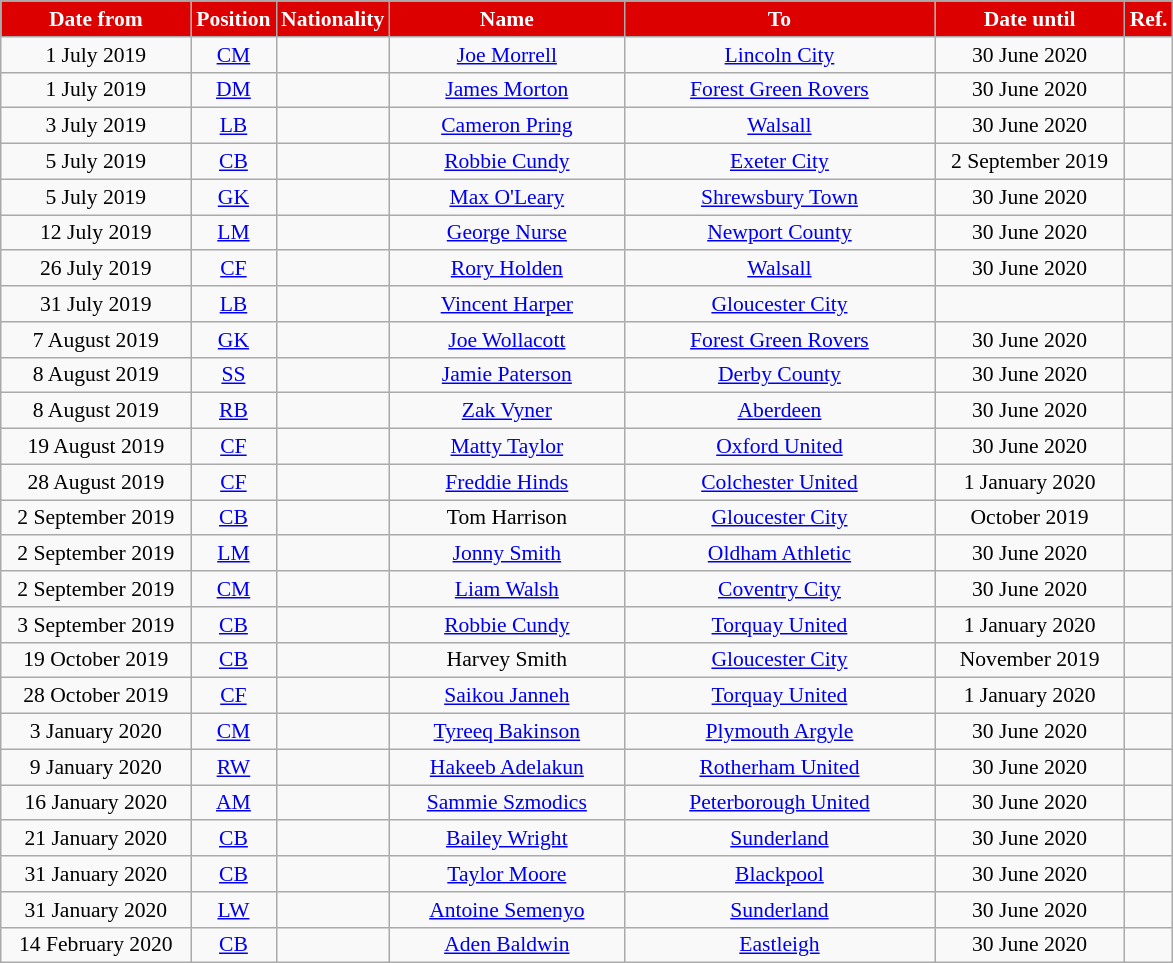<table class="wikitable"  style="text-align:center; font-size:90%; ">
<tr>
<th style="background:#DD0000; color:#FFFFFF; width:120px;">Date from</th>
<th style="background:#DD0000; color:#FFFFFF; width:50px;">Position</th>
<th style="background:#DD0000; color:#FFFFFF; width:50px;">Nationality</th>
<th style="background:#DD0000; color:#FFFFFF; width:150px;">Name</th>
<th style="background:#DD0000; color:#FFFFFF; width:200px;">To</th>
<th style="background:#DD0000; color:#FFFFFF; width:120px;">Date until</th>
<th style="background:#DD0000; color:#FFFFFF; width:25px;">Ref.</th>
</tr>
<tr>
<td>1 July 2019</td>
<td><a href='#'>CM</a></td>
<td></td>
<td><a href='#'>Joe Morrell</a></td>
<td> <a href='#'>Lincoln City</a></td>
<td>30 June 2020</td>
<td></td>
</tr>
<tr>
<td>1 July 2019</td>
<td><a href='#'>DM</a></td>
<td></td>
<td><a href='#'>James Morton</a></td>
<td> <a href='#'>Forest Green Rovers</a></td>
<td>30 June 2020</td>
<td></td>
</tr>
<tr>
<td>3 July 2019</td>
<td><a href='#'>LB</a></td>
<td></td>
<td><a href='#'>Cameron Pring</a></td>
<td> <a href='#'>Walsall</a></td>
<td>30 June 2020</td>
<td></td>
</tr>
<tr>
<td>5 July 2019</td>
<td><a href='#'>CB</a></td>
<td></td>
<td><a href='#'>Robbie Cundy</a></td>
<td> <a href='#'>Exeter City</a></td>
<td>2 September 2019</td>
<td></td>
</tr>
<tr>
<td>5 July 2019</td>
<td><a href='#'>GK</a></td>
<td></td>
<td><a href='#'>Max O'Leary</a></td>
<td> <a href='#'>Shrewsbury Town</a></td>
<td>30 June 2020</td>
<td></td>
</tr>
<tr>
<td>12 July 2019</td>
<td><a href='#'>LM</a></td>
<td></td>
<td><a href='#'>George Nurse</a></td>
<td> <a href='#'>Newport County</a></td>
<td>30 June 2020</td>
<td></td>
</tr>
<tr>
<td>26 July 2019</td>
<td><a href='#'>CF</a></td>
<td></td>
<td><a href='#'>Rory Holden</a></td>
<td> <a href='#'>Walsall</a></td>
<td>30 June 2020</td>
<td></td>
</tr>
<tr>
<td>31 July 2019</td>
<td><a href='#'>LB</a></td>
<td></td>
<td><a href='#'>Vincent Harper</a></td>
<td> <a href='#'>Gloucester City</a></td>
<td></td>
<td></td>
</tr>
<tr>
<td>7 August 2019</td>
<td><a href='#'>GK</a></td>
<td></td>
<td><a href='#'>Joe Wollacott</a></td>
<td> <a href='#'>Forest Green Rovers</a></td>
<td>30 June 2020</td>
<td></td>
</tr>
<tr>
<td>8 August 2019</td>
<td><a href='#'>SS</a></td>
<td></td>
<td><a href='#'>Jamie Paterson</a></td>
<td> <a href='#'>Derby County</a></td>
<td>30 June 2020</td>
<td></td>
</tr>
<tr>
<td>8 August 2019</td>
<td><a href='#'>RB</a></td>
<td></td>
<td><a href='#'>Zak Vyner</a></td>
<td> <a href='#'>Aberdeen</a></td>
<td>30 June 2020</td>
<td></td>
</tr>
<tr>
<td>19 August 2019</td>
<td><a href='#'>CF</a></td>
<td></td>
<td><a href='#'>Matty Taylor</a></td>
<td> <a href='#'>Oxford United</a></td>
<td>30 June 2020</td>
<td></td>
</tr>
<tr>
<td>28 August 2019</td>
<td><a href='#'>CF</a></td>
<td></td>
<td><a href='#'>Freddie Hinds</a></td>
<td> <a href='#'>Colchester United</a></td>
<td>1 January 2020</td>
<td></td>
</tr>
<tr>
<td>2 September 2019</td>
<td><a href='#'>CB</a></td>
<td></td>
<td>Tom Harrison</td>
<td> <a href='#'>Gloucester City</a></td>
<td>October 2019</td>
<td></td>
</tr>
<tr>
<td>2 September 2019</td>
<td><a href='#'>LM</a></td>
<td></td>
<td><a href='#'>Jonny Smith</a></td>
<td> <a href='#'>Oldham Athletic</a></td>
<td>30 June 2020</td>
<td></td>
</tr>
<tr>
<td>2 September 2019</td>
<td><a href='#'>CM</a></td>
<td></td>
<td><a href='#'>Liam Walsh</a></td>
<td> <a href='#'>Coventry City</a></td>
<td>30 June 2020</td>
<td></td>
</tr>
<tr>
<td>3 September 2019</td>
<td><a href='#'>CB</a></td>
<td></td>
<td><a href='#'>Robbie Cundy</a></td>
<td> <a href='#'>Torquay United</a></td>
<td>1 January 2020</td>
<td></td>
</tr>
<tr>
<td>19 October 2019</td>
<td><a href='#'>CB</a></td>
<td></td>
<td>Harvey Smith</td>
<td> <a href='#'>Gloucester City</a></td>
<td>November 2019</td>
<td></td>
</tr>
<tr>
<td>28 October 2019</td>
<td><a href='#'>CF</a></td>
<td></td>
<td><a href='#'>Saikou Janneh</a></td>
<td> <a href='#'>Torquay United</a></td>
<td>1 January 2020</td>
<td></td>
</tr>
<tr>
<td>3 January 2020</td>
<td><a href='#'>CM</a></td>
<td></td>
<td><a href='#'>Tyreeq Bakinson</a></td>
<td> <a href='#'>Plymouth Argyle</a></td>
<td>30 June 2020</td>
<td></td>
</tr>
<tr>
<td>9 January 2020</td>
<td><a href='#'>RW</a></td>
<td></td>
<td><a href='#'>Hakeeb Adelakun</a></td>
<td> <a href='#'>Rotherham United</a></td>
<td>30 June 2020</td>
<td></td>
</tr>
<tr>
<td>16 January 2020</td>
<td><a href='#'>AM</a></td>
<td></td>
<td><a href='#'>Sammie Szmodics</a></td>
<td> <a href='#'>Peterborough United</a></td>
<td>30 June 2020</td>
<td></td>
</tr>
<tr>
<td>21 January 2020</td>
<td><a href='#'>CB</a></td>
<td></td>
<td><a href='#'>Bailey Wright</a></td>
<td> <a href='#'>Sunderland</a></td>
<td>30 June 2020</td>
<td></td>
</tr>
<tr>
<td>31 January 2020</td>
<td><a href='#'>CB</a></td>
<td></td>
<td><a href='#'>Taylor Moore</a></td>
<td> <a href='#'>Blackpool</a></td>
<td>30 June 2020</td>
<td></td>
</tr>
<tr>
<td>31 January 2020</td>
<td><a href='#'>LW</a></td>
<td></td>
<td><a href='#'>Antoine Semenyo</a></td>
<td> <a href='#'>Sunderland</a></td>
<td>30 June 2020</td>
<td></td>
</tr>
<tr>
<td>14 February 2020</td>
<td><a href='#'>CB</a></td>
<td></td>
<td><a href='#'>Aden Baldwin</a></td>
<td> <a href='#'>Eastleigh</a></td>
<td>30 June 2020</td>
<td></td>
</tr>
</table>
